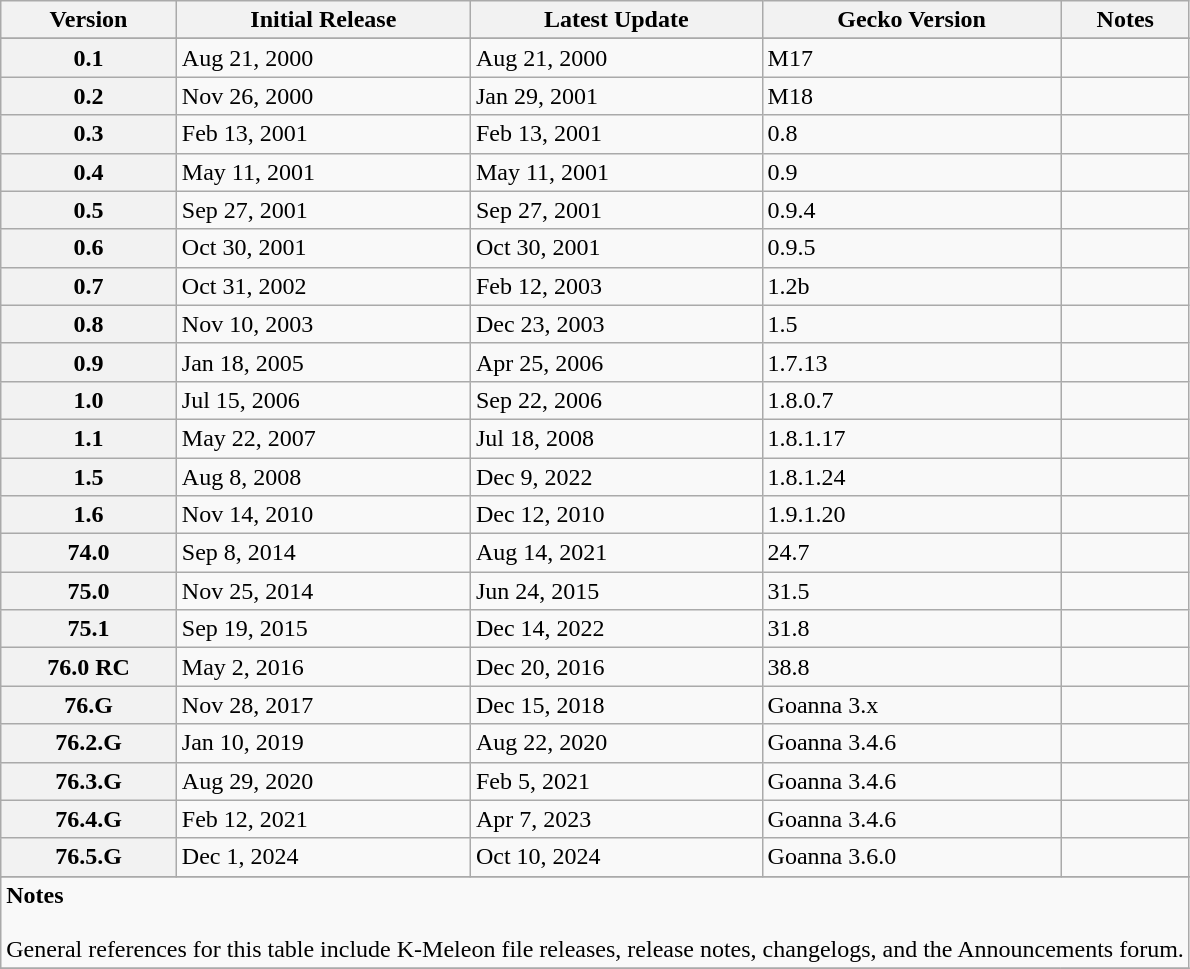<table class="wikitable sortable mw-datatable mw-collapsible">
<tr>
<th scope="col">Version</th>
<th scope="col" data-sort-type=date>Initial Release</th>
<th scope="col" data-sort-type=date>Latest Update</th>
<th scope="col">Gecko Version</th>
<th scope="col" class="unsortable">Notes</th>
</tr>
<tr>
</tr>
<tr>
<th>0.1</th>
<td>Aug 21, 2000</td>
<td>Aug 21, 2000</td>
<td data-sort-value="0.0.17">M17</td>
<td></td>
</tr>
<tr>
<th>0.2</th>
<td>Nov 26, 2000</td>
<td>Jan 29, 2001</td>
<td data-sort-value="0.0.18">M18</td>
<td><wbr></td>
</tr>
<tr>
<th>0.3</th>
<td>Feb 13, 2001</td>
<td>Feb 13, 2001</td>
<td>0.8</td>
<td><wbr></td>
</tr>
<tr>
<th>0.4</th>
<td>May 11, 2001</td>
<td>May 11, 2001</td>
<td>0.9</td>
<td><wbr></td>
</tr>
<tr>
<th>0.5</th>
<td>Sep 27, 2001</td>
<td>Sep 27, 2001</td>
<td>0.9.4</td>
<td></td>
</tr>
<tr>
<th>0.6</th>
<td>Oct 30, 2001</td>
<td>Oct 30, 2001</td>
<td>0.9.5</td>
<td></td>
</tr>
<tr>
<th>0.7</th>
<td>Oct 31, 2002</td>
<td>Feb 12, 2003</td>
<td>1.2b</td>
<td><wbr></td>
</tr>
<tr>
<th>0.8</th>
<td>Nov 10, 2003</td>
<td>Dec 23, 2003</td>
<td>1.5</td>
<td></td>
</tr>
<tr>
<th>0.9</th>
<td>Jan 18, 2005</td>
<td>Apr 25, 2006</td>
<td>1.7.13</td>
<td><wbr></td>
</tr>
<tr>
<th>1.0</th>
<td>Jul 15, 2006</td>
<td>Sep 22, 2006</td>
<td>1.8.0.7</td>
<td><wbr></td>
</tr>
<tr>
<th>1.1</th>
<td>May 22, 2007</td>
<td>Jul 18, 2008</td>
<td>1.8.1.17</td>
<td><wbr></td>
</tr>
<tr>
<th>1.5</th>
<td>Aug 8, 2008</td>
<td>Dec 9, 2022</td>
<td>1.8.1.24</td>
<td><wbr></td>
</tr>
<tr>
<th>1.6</th>
<td>Nov 14, 2010</td>
<td>Dec 12, 2010</td>
<td>1.9.1.20</td>
<td></td>
</tr>
<tr>
<th>74.0</th>
<td>Sep 8, 2014</td>
<td>Aug 14, 2021</td>
<td>24.7</td>
<td><wbr></td>
</tr>
<tr>
<th>75.0</th>
<td>Nov 25, 2014</td>
<td>Jun 24, 2015</td>
<td>31.5</td>
<td><wbr></td>
</tr>
<tr>
<th>75.1</th>
<td>Sep 19, 2015</td>
<td>Dec 14, 2022</td>
<td>31.8</td>
<td></td>
</tr>
<tr>
<th>76.0 RC</th>
<td>May 2, 2016</td>
<td>Dec 20, 2016</td>
<td>38.8</td>
<td><wbr></td>
</tr>
<tr>
<th>76.G</th>
<td>Nov 28, 2017</td>
<td>Dec 15, 2018</td>
<td data-sort-value="52">Goanna 3.x</td>
<td><wbr></td>
</tr>
<tr>
<th>76.2.G</th>
<td>Jan 10, 2019</td>
<td>Aug 22, 2020</td>
<td data-sort-value="52">Goanna 3.4.6</td>
<td></td>
</tr>
<tr>
<th>76.3.G</th>
<td>Aug 29, 2020</td>
<td>Feb 5, 2021</td>
<td data-sort-value="52">Goanna 3.4.6</td>
<td></td>
</tr>
<tr>
<th>76.4.G</th>
<td>Feb 12, 2021</td>
<td>Apr 7, 2023</td>
<td data-sort-value="52">Goanna 3.4.6</td>
<td></td>
</tr>
<tr>
<th>76.5.G</th>
<td>Dec 1, 2024</td>
<td>Oct 10, 2024</td>
<td data-sort-value="52">Goanna 3.6.0</td>
<td></td>
</tr>
<tr>
</tr>
<tr class="sortbottom">
<td colspan=5><strong>Notes</strong><br><br>General references for this table include K-Meleon file releases, release notes, changelogs, and the Announcements forum.</td>
</tr>
<tr>
</tr>
</table>
